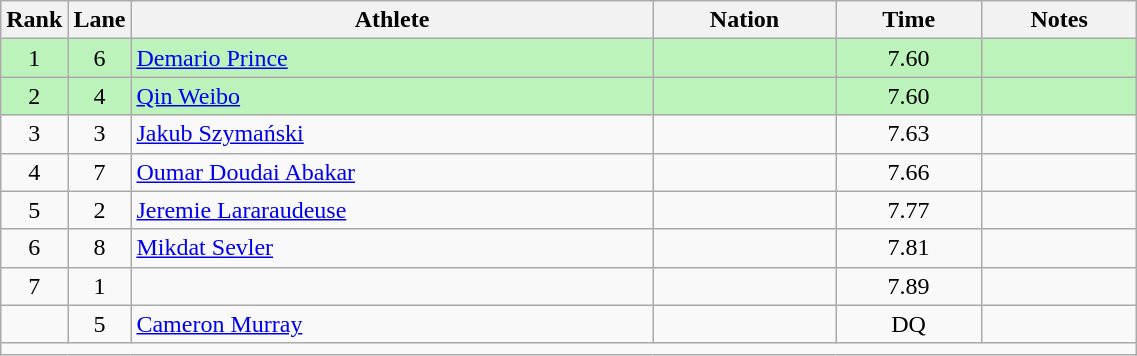<table class="wikitable sortable" style="text-align:center;width: 60%;">
<tr>
<th scope="col" style="width: 10px;">Rank</th>
<th scope="col" style="width: 10px;">Lane</th>
<th scope="col">Athlete</th>
<th scope="col">Nation</th>
<th scope="col">Time</th>
<th scope="col">Notes</th>
</tr>
<tr bgcolor=bbf3bb>
<td>1</td>
<td>6</td>
<td align=left><a href='#'>Demario Prince</a></td>
<td align=left></td>
<td>7.60</td>
<td></td>
</tr>
<tr bgcolor=bbf3bb>
<td>2</td>
<td>4</td>
<td align=left><a href='#'>Qin Weibo</a></td>
<td align=left></td>
<td>7.60</td>
<td></td>
</tr>
<tr>
<td>3</td>
<td>3</td>
<td align=left><a href='#'>Jakub Szymański</a></td>
<td align=left></td>
<td>7.63</td>
<td></td>
</tr>
<tr>
<td>4</td>
<td>7</td>
<td align=left><a href='#'>Oumar Doudai Abakar</a></td>
<td align=left></td>
<td>7.66</td>
<td></td>
</tr>
<tr>
<td>5</td>
<td>2</td>
<td align=left><a href='#'>Jeremie Lararaudeuse</a></td>
<td align=left></td>
<td>7.77</td>
<td></td>
</tr>
<tr>
<td>6</td>
<td>8</td>
<td align=left><a href='#'>Mikdat Sevler</a></td>
<td align=left></td>
<td>7.81</td>
<td></td>
</tr>
<tr>
<td>7</td>
<td>1</td>
<td align=left></td>
<td align=left></td>
<td>7.89</td>
<td></td>
</tr>
<tr>
<td></td>
<td>5</td>
<td align=left><a href='#'>Cameron Murray</a></td>
<td align=left></td>
<td>DQ</td>
<td></td>
</tr>
<tr class="sortbottom">
<td colspan="6"></td>
</tr>
</table>
